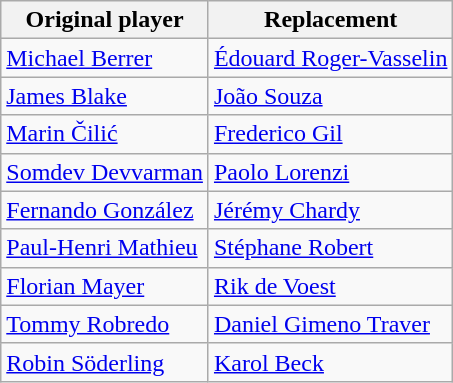<table class="wikitable sortable">
<tr>
<th>Original player</th>
<th>Replacement</th>
</tr>
<tr>
<td> <a href='#'>Michael Berrer</a></td>
<td> <a href='#'>Édouard Roger-Vasselin</a></td>
</tr>
<tr>
<td> <a href='#'>James Blake</a></td>
<td> <a href='#'>João Souza</a></td>
</tr>
<tr>
<td> <a href='#'>Marin Čilić</a></td>
<td> <a href='#'>Frederico Gil</a></td>
</tr>
<tr>
<td> <a href='#'>Somdev Devvarman</a></td>
<td> <a href='#'>Paolo Lorenzi</a></td>
</tr>
<tr>
<td> <a href='#'>Fernando González</a></td>
<td> <a href='#'>Jérémy Chardy</a></td>
</tr>
<tr>
<td> <a href='#'>Paul-Henri Mathieu</a></td>
<td> <a href='#'>Stéphane Robert</a></td>
</tr>
<tr>
<td> <a href='#'>Florian Mayer</a></td>
<td> <a href='#'>Rik de Voest</a></td>
</tr>
<tr>
<td> <a href='#'>Tommy Robredo</a></td>
<td> <a href='#'>Daniel Gimeno Traver</a></td>
</tr>
<tr>
<td> <a href='#'>Robin Söderling</a></td>
<td> <a href='#'>Karol Beck</a></td>
</tr>
</table>
